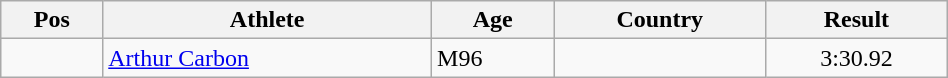<table class="wikitable"  style="text-align:center; width:50%;">
<tr>
<th>Pos</th>
<th>Athlete</th>
<th>Age</th>
<th>Country</th>
<th>Result</th>
</tr>
<tr>
<td align=center></td>
<td align=left><a href='#'>Arthur Carbon</a></td>
<td align=left>M96</td>
<td align=left></td>
<td>3:30.92</td>
</tr>
</table>
